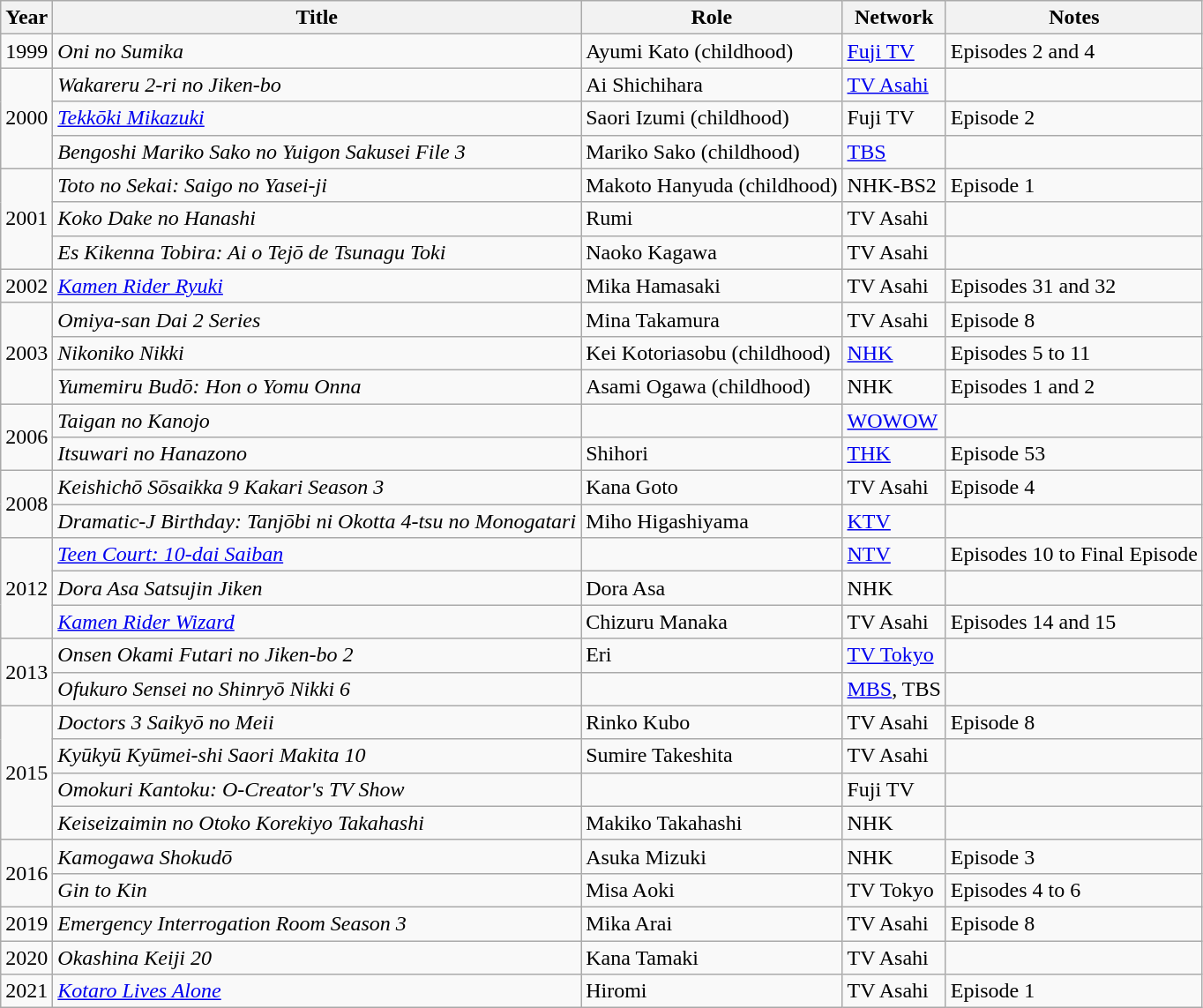<table class="wikitable">
<tr>
<th>Year</th>
<th>Title</th>
<th>Role</th>
<th>Network</th>
<th>Notes</th>
</tr>
<tr>
<td>1999</td>
<td><em>Oni no Sumika</em></td>
<td>Ayumi Kato (childhood)</td>
<td><a href='#'>Fuji TV</a></td>
<td>Episodes 2 and 4</td>
</tr>
<tr>
<td rowspan="3">2000</td>
<td><em>Wakareru 2-ri no Jiken-bo</em></td>
<td>Ai Shichihara</td>
<td><a href='#'>TV Asahi</a></td>
<td></td>
</tr>
<tr>
<td><em><a href='#'>Tekkōki Mikazuki</a></em></td>
<td>Saori Izumi (childhood)</td>
<td>Fuji TV</td>
<td>Episode 2</td>
</tr>
<tr>
<td><em>Bengoshi Mariko Sako no Yuigon Sakusei File 3</em></td>
<td>Mariko Sako (childhood)</td>
<td><a href='#'>TBS</a></td>
<td></td>
</tr>
<tr>
<td rowspan="3">2001</td>
<td><em>Toto no Sekai: Saigo no Yasei-ji</em></td>
<td>Makoto Hanyuda (childhood)</td>
<td>NHK-BS2</td>
<td>Episode 1</td>
</tr>
<tr>
<td><em>Koko Dake no Hanashi</em></td>
<td>Rumi</td>
<td>TV Asahi</td>
<td></td>
</tr>
<tr>
<td><em>Es Kikenna Tobira: Ai o Tejō de Tsunagu Toki</em></td>
<td>Naoko Kagawa</td>
<td>TV Asahi</td>
<td></td>
</tr>
<tr>
<td>2002</td>
<td><em><a href='#'>Kamen Rider Ryuki</a></em></td>
<td>Mika Hamasaki</td>
<td>TV Asahi</td>
<td>Episodes 31 and 32</td>
</tr>
<tr>
<td rowspan="3">2003</td>
<td><em>Omiya-san Dai 2 Series</em></td>
<td>Mina Takamura</td>
<td>TV Asahi</td>
<td>Episode 8</td>
</tr>
<tr>
<td><em>Nikoniko Nikki</em></td>
<td>Kei Kotoriasobu (childhood)</td>
<td><a href='#'>NHK</a></td>
<td>Episodes 5 to 11</td>
</tr>
<tr>
<td><em>Yumemiru Budō: Hon o Yomu Onna</em></td>
<td>Asami Ogawa (childhood)</td>
<td>NHK</td>
<td>Episodes 1 and 2</td>
</tr>
<tr>
<td rowspan="2">2006</td>
<td><em>Taigan no Kanojo</em></td>
<td></td>
<td><a href='#'>WOWOW</a></td>
<td></td>
</tr>
<tr>
<td><em>Itsuwari no Hanazono</em></td>
<td>Shihori</td>
<td><a href='#'>THK</a></td>
<td>Episode 53</td>
</tr>
<tr>
<td rowspan="2">2008</td>
<td><em>Keishichō Sōsaikka 9 Kakari Season 3</em></td>
<td>Kana Goto</td>
<td>TV Asahi</td>
<td>Episode 4</td>
</tr>
<tr>
<td><em>Dramatic-J Birthday: Tanjōbi ni Okotta 4-tsu no Monogatari</em></td>
<td>Miho Higashiyama</td>
<td><a href='#'>KTV</a></td>
<td></td>
</tr>
<tr>
<td rowspan="3">2012</td>
<td><em><a href='#'>Teen Court: 10-dai Saiban</a></em></td>
<td></td>
<td><a href='#'>NTV</a></td>
<td>Episodes 10 to Final Episode</td>
</tr>
<tr>
<td><em>Dora Asa Satsujin Jiken</em></td>
<td>Dora Asa</td>
<td>NHK</td>
<td></td>
</tr>
<tr>
<td><em><a href='#'>Kamen Rider Wizard</a></em></td>
<td>Chizuru Manaka</td>
<td>TV Asahi</td>
<td>Episodes 14 and 15</td>
</tr>
<tr>
<td rowspan="2">2013</td>
<td><em>Onsen Okami Futari no Jiken-bo 2</em></td>
<td>Eri</td>
<td><a href='#'>TV Tokyo</a></td>
<td></td>
</tr>
<tr>
<td><em>Ofukuro Sensei no Shinryō Nikki 6</em></td>
<td></td>
<td><a href='#'>MBS</a>, TBS</td>
<td></td>
</tr>
<tr>
<td rowspan="4">2015</td>
<td><em>Doctors 3 Saikyō no Meii</em></td>
<td>Rinko Kubo</td>
<td>TV Asahi</td>
<td>Episode 8</td>
</tr>
<tr>
<td><em>Kyūkyū Kyūmei-shi Saori Makita 10</em></td>
<td>Sumire Takeshita</td>
<td>TV Asahi</td>
<td></td>
</tr>
<tr>
<td><em>Omokuri Kantoku: O-Creator's TV Show</em></td>
<td></td>
<td>Fuji TV</td>
<td></td>
</tr>
<tr>
<td><em>Keiseizaimin no Otoko Korekiyo Takahashi</em></td>
<td>Makiko Takahashi</td>
<td>NHK</td>
<td></td>
</tr>
<tr>
<td rowspan="2">2016</td>
<td><em>Kamogawa Shokudō</em></td>
<td>Asuka Mizuki</td>
<td>NHK</td>
<td>Episode 3</td>
</tr>
<tr>
<td><em>Gin to Kin</em></td>
<td>Misa Aoki</td>
<td>TV Tokyo</td>
<td>Episodes 4 to 6</td>
</tr>
<tr>
<td>2019</td>
<td><em>Emergency Interrogation Room Season 3</em></td>
<td>Mika Arai</td>
<td>TV Asahi</td>
<td>Episode 8</td>
</tr>
<tr>
<td>2020</td>
<td><em>Okashina Keiji 20</em></td>
<td>Kana Tamaki</td>
<td>TV Asahi</td>
<td></td>
</tr>
<tr>
<td>2021</td>
<td><em><a href='#'>Kotaro Lives Alone</a></em></td>
<td>Hiromi</td>
<td>TV Asahi</td>
<td>Episode 1</td>
</tr>
</table>
